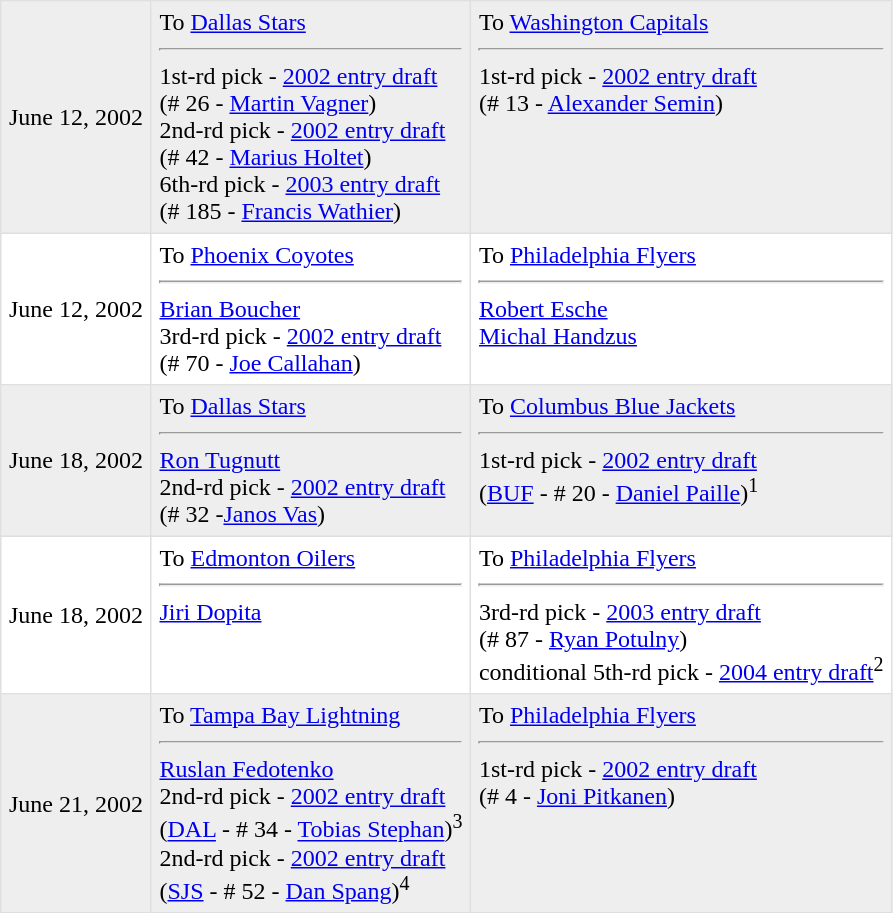<table border=1 style="border-collapse:collapse" bordercolor="#DFDFDF"  cellpadding="5">
<tr bgcolor="#eeeeee">
<td>June 12, 2002</td>
<td valign="top">To <a href='#'>Dallas Stars</a><hr>1st-rd pick - <a href='#'>2002 entry draft</a><br>(# 26 - <a href='#'>Martin Vagner</a>)<br>2nd-rd pick - <a href='#'>2002 entry draft</a><br>(# 42 - <a href='#'>Marius Holtet</a>)<br>6th-rd pick - <a href='#'>2003 entry draft</a><br>(# 185 - <a href='#'>Francis Wathier</a>)</td>
<td valign="top">To <a href='#'>Washington Capitals</a><hr>1st-rd pick - <a href='#'>2002 entry draft</a><br>(# 13 - <a href='#'>Alexander Semin</a>)</td>
</tr>
<tr>
<td>June 12, 2002</td>
<td valign="top">To <a href='#'>Phoenix Coyotes</a><hr><a href='#'>Brian Boucher</a><br>3rd-rd pick - <a href='#'>2002 entry draft</a><br>(# 70 - <a href='#'>Joe Callahan</a>)</td>
<td valign="top">To <a href='#'>Philadelphia Flyers</a><hr><a href='#'>Robert Esche</a><br><a href='#'>Michal Handzus</a></td>
</tr>
<tr bgcolor="#eeeeee">
<td>June 18, 2002</td>
<td valign="top">To <a href='#'>Dallas Stars</a><hr><a href='#'>Ron Tugnutt</a><br>2nd-rd pick - <a href='#'>2002 entry draft</a><br>(# 32 -<a href='#'>Janos Vas</a>)</td>
<td valign="top">To <a href='#'>Columbus Blue Jackets</a><hr>1st-rd pick - <a href='#'>2002 entry draft</a><br>(<a href='#'>BUF</a> - # 20 -  <a href='#'>Daniel Paille</a>)<sup>1</sup></td>
</tr>
<tr>
<td>June 18, 2002</td>
<td valign="top">To <a href='#'>Edmonton Oilers</a><hr><a href='#'>Jiri Dopita</a></td>
<td valign="top">To <a href='#'>Philadelphia Flyers</a><hr>3rd-rd pick - <a href='#'>2003 entry draft</a><br>(# 87 - <a href='#'>Ryan Potulny</a>)<br>conditional 5th-rd pick - <a href='#'>2004 entry draft</a><sup>2</sup></td>
</tr>
<tr bgcolor="#eeeeee">
<td>June 21, 2002</td>
<td valign="top">To <a href='#'>Tampa Bay Lightning</a><hr><a href='#'>Ruslan Fedotenko</a><br>2nd-rd pick - <a href='#'>2002 entry draft</a><br>(<a href='#'>DAL</a> - # 34 - <a href='#'>Tobias Stephan</a>)<sup>3</sup><br>2nd-rd pick - <a href='#'>2002 entry draft</a><br>(<a href='#'>SJS</a> - # 52 - <a href='#'>Dan Spang</a>)<sup>4</sup></td>
<td valign="top">To <a href='#'>Philadelphia Flyers</a><hr>1st-rd pick - <a href='#'>2002 entry draft</a><br>(# 4 - <a href='#'>Joni Pitkanen</a>)</td>
</tr>
</table>
